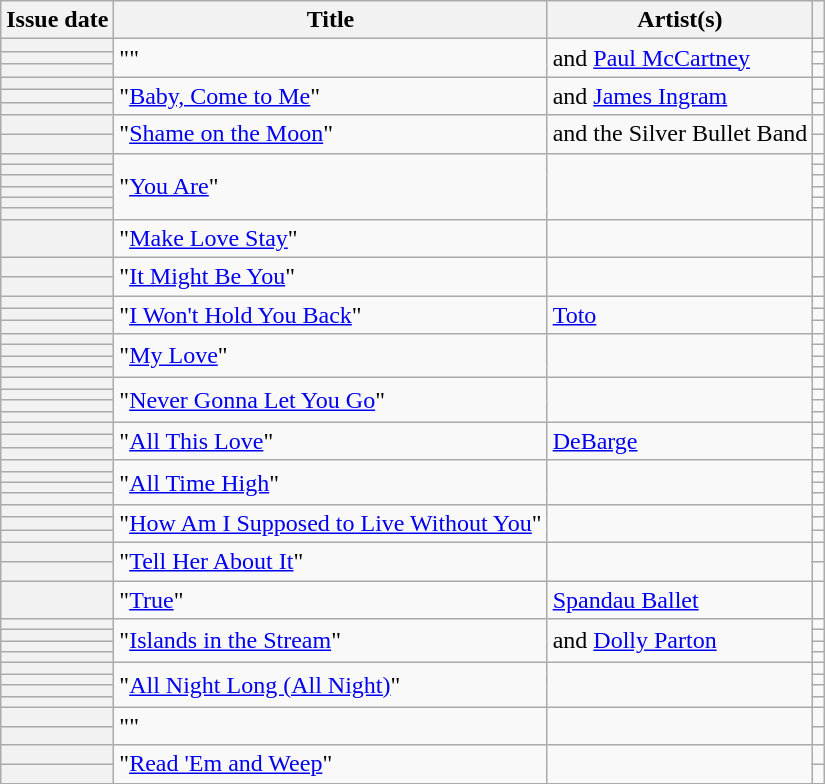<table class="wikitable sortable plainrowheaders">
<tr>
<th scope=col>Issue date</th>
<th scope=col>Title</th>
<th scope=col>Artist(s)</th>
<th scope=col class=unsortable></th>
</tr>
<tr>
<th scope=row></th>
<td rowspan="3">""</td>
<td rowspan="3"> and <a href='#'>Paul McCartney</a></td>
<td align=center></td>
</tr>
<tr>
<th scope=row></th>
<td align=center></td>
</tr>
<tr>
<th scope=row></th>
<td align=center></td>
</tr>
<tr>
<th scope=row></th>
<td rowspan="3">"<a href='#'>Baby, Come to Me</a>"</td>
<td rowspan="3"> and <a href='#'>James Ingram</a></td>
<td align=center></td>
</tr>
<tr>
<th scope=row></th>
<td align=center></td>
</tr>
<tr>
<th scope=row></th>
<td align=center></td>
</tr>
<tr>
<th scope=row></th>
<td rowspan="2">"<a href='#'>Shame on the Moon</a>"</td>
<td rowspan="2"> and the Silver Bullet Band</td>
<td align=center></td>
</tr>
<tr>
<th scope=row></th>
<td align=center></td>
</tr>
<tr>
<th scope=row></th>
<td rowspan="6">"<a href='#'>You Are</a>"</td>
<td rowspan="6"></td>
<td align=center></td>
</tr>
<tr>
<th scope=row></th>
<td align=center></td>
</tr>
<tr>
<th scope=row></th>
<td align=center></td>
</tr>
<tr>
<th scope=row></th>
<td align=center></td>
</tr>
<tr>
<th scope=row></th>
<td align=center></td>
</tr>
<tr>
<th scope=row></th>
<td align=center></td>
</tr>
<tr>
<th scope=row></th>
<td rowspan="1">"<a href='#'>Make Love Stay</a>"</td>
<td rowspan="1"></td>
<td align=center></td>
</tr>
<tr>
<th scope=row></th>
<td rowspan="2">"<a href='#'>It Might Be You</a>"</td>
<td rowspan="2"></td>
<td align=center></td>
</tr>
<tr>
<th scope=row></th>
<td align=center></td>
</tr>
<tr>
<th scope=row></th>
<td rowspan="3">"<a href='#'>I Won't Hold You Back</a>"</td>
<td rowspan="3"><a href='#'>Toto</a></td>
<td align=center></td>
</tr>
<tr>
<th scope=row></th>
<td align=center></td>
</tr>
<tr>
<th scope=row></th>
<td align=center></td>
</tr>
<tr>
<th scope=row></th>
<td rowspan="4">"<a href='#'>My Love</a>"</td>
<td rowspan="4"></td>
<td align=center></td>
</tr>
<tr>
<th scope=row></th>
<td align=center></td>
</tr>
<tr>
<th scope=row></th>
<td align=center></td>
</tr>
<tr>
<th scope=row></th>
<td align=center></td>
</tr>
<tr>
<th scope=row></th>
<td rowspan="4">"<a href='#'>Never Gonna Let You Go</a>"</td>
<td rowspan="4"></td>
<td align=center></td>
</tr>
<tr>
<th scope=row></th>
<td align=center></td>
</tr>
<tr>
<th scope=row></th>
<td align=center></td>
</tr>
<tr>
<th scope=row></th>
<td align=center></td>
</tr>
<tr>
<th scope=row></th>
<td rowspan="3">"<a href='#'>All This Love</a>"</td>
<td rowspan="3"><a href='#'>DeBarge</a></td>
<td align=center></td>
</tr>
<tr>
<th scope=row></th>
<td align=center></td>
</tr>
<tr>
<th scope=row></th>
<td align=center></td>
</tr>
<tr>
<th scope=row></th>
<td rowspan="4">"<a href='#'>All Time High</a>"</td>
<td rowspan="4"></td>
<td align=center></td>
</tr>
<tr>
<th scope=row></th>
<td align=center></td>
</tr>
<tr>
<th scope=row></th>
<td align=center></td>
</tr>
<tr>
<th scope=row></th>
<td align=center></td>
</tr>
<tr>
<th scope=row></th>
<td rowspan="3">"<a href='#'>How Am I Supposed to Live Without You</a>"</td>
<td rowspan="3"></td>
<td align=center></td>
</tr>
<tr>
<th scope=row></th>
<td align=center></td>
</tr>
<tr>
<th scope=row></th>
<td align=center></td>
</tr>
<tr>
<th scope=row></th>
<td rowspan="2">"<a href='#'>Tell Her About It</a>"</td>
<td rowspan="2"></td>
<td align=center></td>
</tr>
<tr>
<th scope=row></th>
<td align=center></td>
</tr>
<tr>
<th scope=row></th>
<td rowspan="1">"<a href='#'>True</a>"</td>
<td rowspan="1"><a href='#'>Spandau Ballet</a></td>
<td align=center></td>
</tr>
<tr>
<th scope=row></th>
<td rowspan="4">"<a href='#'>Islands in the Stream</a>"</td>
<td rowspan="4"> and <a href='#'>Dolly Parton</a></td>
<td align=center></td>
</tr>
<tr>
<th scope=row></th>
<td align=center></td>
</tr>
<tr>
<th scope=row></th>
<td align=center></td>
</tr>
<tr>
<th scope=row></th>
<td align=center></td>
</tr>
<tr>
<th scope=row></th>
<td rowspan="4">"<a href='#'>All Night Long (All Night)</a>"</td>
<td rowspan="4"></td>
<td align=center></td>
</tr>
<tr>
<th scope=row></th>
<td align=center></td>
</tr>
<tr>
<th scope=row></th>
<td align=center></td>
</tr>
<tr>
<th scope=row></th>
<td align=center></td>
</tr>
<tr>
<th scope=row></th>
<td rowspan="2">""</td>
<td rowspan="2"></td>
<td align=center></td>
</tr>
<tr>
<th scope=row></th>
<td align=center></td>
</tr>
<tr>
<th scope=row></th>
<td rowspan="2">"<a href='#'>Read 'Em and Weep</a>"</td>
<td rowspan="2"></td>
<td align=center></td>
</tr>
<tr>
<th scope=row></th>
<td align=center></td>
</tr>
<tr>
</tr>
</table>
